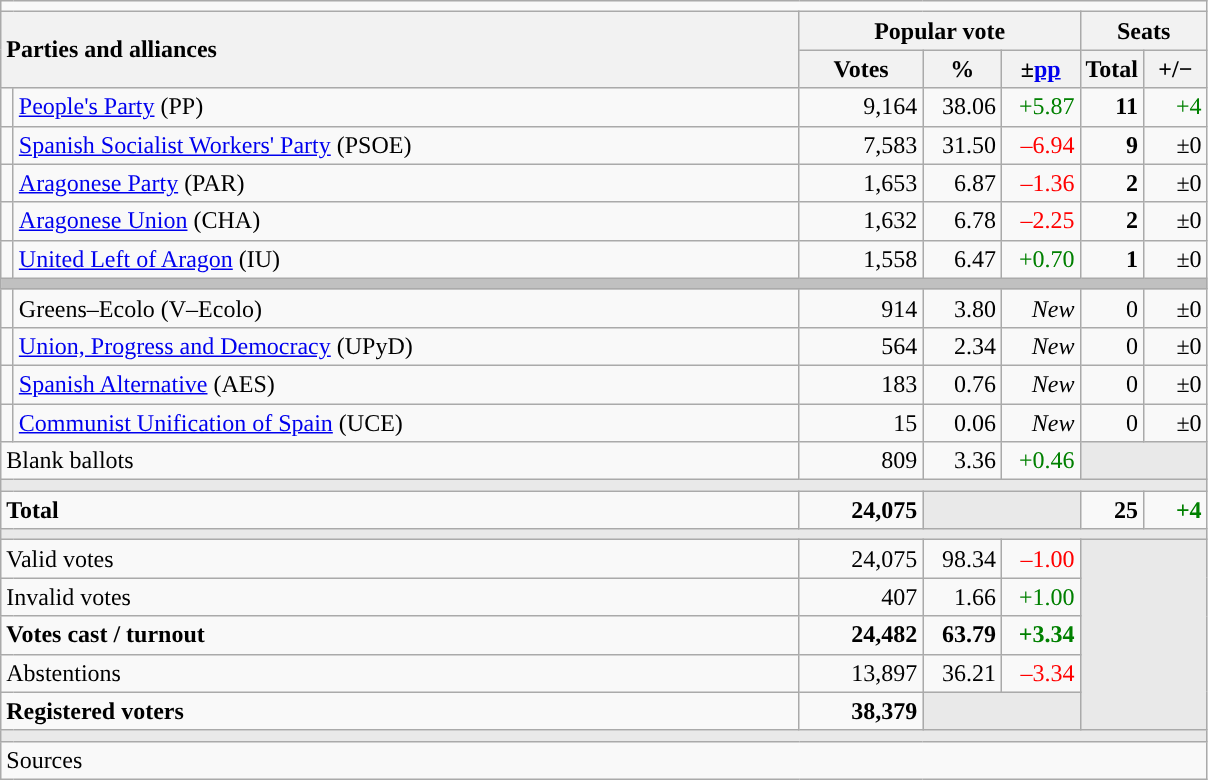<table class="wikitable" style="text-align:right;">
<tr>
<td colspan="7"></td>
</tr>
<tr>
<th style="text-align:left;" rowspan="2" colspan="2" width="525">Parties and alliances</th>
<th colspan="3">Popular vote</th>
<th colspan="2">Seats</th>
</tr>
<tr>
<th width="75">Votes</th>
<th width="45">%</th>
<th width="45">±<a href='#'>pp</a></th>
<th width="35">Total</th>
<th width="35">+/−</th>
</tr>
<tr>
<td width="1" style="color:inherit;background:"></td>
<td align="left"><a href='#'>People's Party</a> (PP)</td>
<td>9,164</td>
<td>38.06</td>
<td style="color:green;">+5.87</td>
<td><strong>11</strong></td>
<td style="color:green;">+4</td>
</tr>
<tr>
<td style="color:inherit;background:"></td>
<td align="left"><a href='#'>Spanish Socialist Workers' Party</a> (PSOE)</td>
<td>7,583</td>
<td>31.50</td>
<td style="color:red;">–6.94</td>
<td><strong>9</strong></td>
<td>±0</td>
</tr>
<tr>
<td style="color:inherit;background:"></td>
<td align="left"><a href='#'>Aragonese Party</a> (PAR)</td>
<td>1,653</td>
<td>6.87</td>
<td style="color:red;">–1.36</td>
<td><strong>2</strong></td>
<td>±0</td>
</tr>
<tr>
<td style="color:inherit;background:"></td>
<td align="left"><a href='#'>Aragonese Union</a> (CHA)</td>
<td>1,632</td>
<td>6.78</td>
<td style="color:red;">–2.25</td>
<td><strong>2</strong></td>
<td>±0</td>
</tr>
<tr>
<td style="color:inherit;background:"></td>
<td align="left"><a href='#'>United Left of Aragon</a> (IU)</td>
<td>1,558</td>
<td>6.47</td>
<td style="color:green;">+0.70</td>
<td><strong>1</strong></td>
<td>±0</td>
</tr>
<tr>
<td colspan="7" bgcolor="#C0C0C0"></td>
</tr>
<tr>
<td style="color:inherit;background:"></td>
<td align="left">Greens–Ecolo (V–Ecolo)</td>
<td>914</td>
<td>3.80</td>
<td><em>New</em></td>
<td>0</td>
<td>±0</td>
</tr>
<tr>
<td style="color:inherit;background:"></td>
<td align="left"><a href='#'>Union, Progress and Democracy</a> (UPyD)</td>
<td>564</td>
<td>2.34</td>
<td><em>New</em></td>
<td>0</td>
<td>±0</td>
</tr>
<tr>
<td style="color:inherit;background:"></td>
<td align="left"><a href='#'>Spanish Alternative</a> (AES)</td>
<td>183</td>
<td>0.76</td>
<td><em>New</em></td>
<td>0</td>
<td>±0</td>
</tr>
<tr>
<td style="color:inherit;background:"></td>
<td align="left"><a href='#'>Communist Unification of Spain</a> (UCE)</td>
<td>15</td>
<td>0.06</td>
<td><em>New</em></td>
<td>0</td>
<td>±0</td>
</tr>
<tr>
<td align="left" colspan="2">Blank ballots</td>
<td>809</td>
<td>3.36</td>
<td style="color:green;">+0.46</td>
<td bgcolor="#E9E9E9" colspan="2"></td>
</tr>
<tr>
<td colspan="7" bgcolor="#E9E9E9"></td>
</tr>
<tr style="font-weight:bold;">
<td align="left" colspan="2">Total</td>
<td>24,075</td>
<td bgcolor="#E9E9E9" colspan="2"></td>
<td>25</td>
<td style="color:green;">+4</td>
</tr>
<tr>
<td colspan="7" bgcolor="#E9E9E9"></td>
</tr>
<tr>
<td align="left" colspan="2">Valid votes</td>
<td>24,075</td>
<td>98.34</td>
<td style="color:red;">–1.00</td>
<td bgcolor="#E9E9E9" colspan="2" rowspan="5"></td>
</tr>
<tr>
<td align="left" colspan="2">Invalid votes</td>
<td>407</td>
<td>1.66</td>
<td style="color:green;">+1.00</td>
</tr>
<tr style="font-weight:bold;">
<td align="left" colspan="2">Votes cast / turnout</td>
<td>24,482</td>
<td>63.79</td>
<td style="color:green;">+3.34</td>
</tr>
<tr>
<td align="left" colspan="2">Abstentions</td>
<td>13,897</td>
<td>36.21</td>
<td style="color:red;">–3.34</td>
</tr>
<tr style="font-weight:bold;">
<td align="left" colspan="2">Registered voters</td>
<td>38,379</td>
<td bgcolor="#E9E9E9" colspan="2"></td>
</tr>
<tr>
<td colspan="7" bgcolor="#E9E9E9"></td>
</tr>
<tr>
<td align="left" colspan="7">Sources</td>
</tr>
</table>
